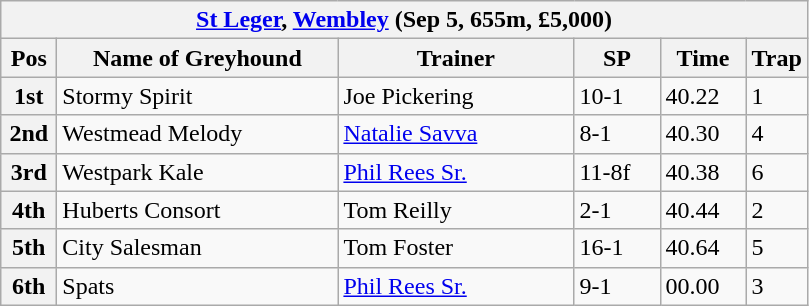<table class="wikitable">
<tr>
<th colspan="6"><a href='#'>St Leger</a>, <a href='#'>Wembley</a> (Sep 5, 655m, £5,000)</th>
</tr>
<tr>
<th width=30>Pos</th>
<th width=180>Name of Greyhound</th>
<th width=150>Trainer</th>
<th width=50>SP</th>
<th width=50>Time</th>
<th width=30>Trap</th>
</tr>
<tr>
<th>1st</th>
<td>Stormy Spirit</td>
<td>Joe Pickering</td>
<td>10-1</td>
<td>40.22</td>
<td>1</td>
</tr>
<tr>
<th>2nd</th>
<td>Westmead Melody</td>
<td><a href='#'>Natalie Savva</a></td>
<td>8-1</td>
<td>40.30</td>
<td>4</td>
</tr>
<tr>
<th>3rd</th>
<td>Westpark Kale</td>
<td><a href='#'>Phil Rees Sr.</a></td>
<td>11-8f</td>
<td>40.38</td>
<td>6</td>
</tr>
<tr>
<th>4th</th>
<td>Huberts Consort</td>
<td>Tom Reilly</td>
<td>2-1</td>
<td>40.44</td>
<td>2</td>
</tr>
<tr>
<th>5th</th>
<td>City Salesman</td>
<td>Tom Foster</td>
<td>16-1</td>
<td>40.64</td>
<td>5</td>
</tr>
<tr>
<th>6th</th>
<td>Spats</td>
<td><a href='#'>Phil Rees Sr.</a></td>
<td>9-1</td>
<td>00.00</td>
<td>3</td>
</tr>
</table>
